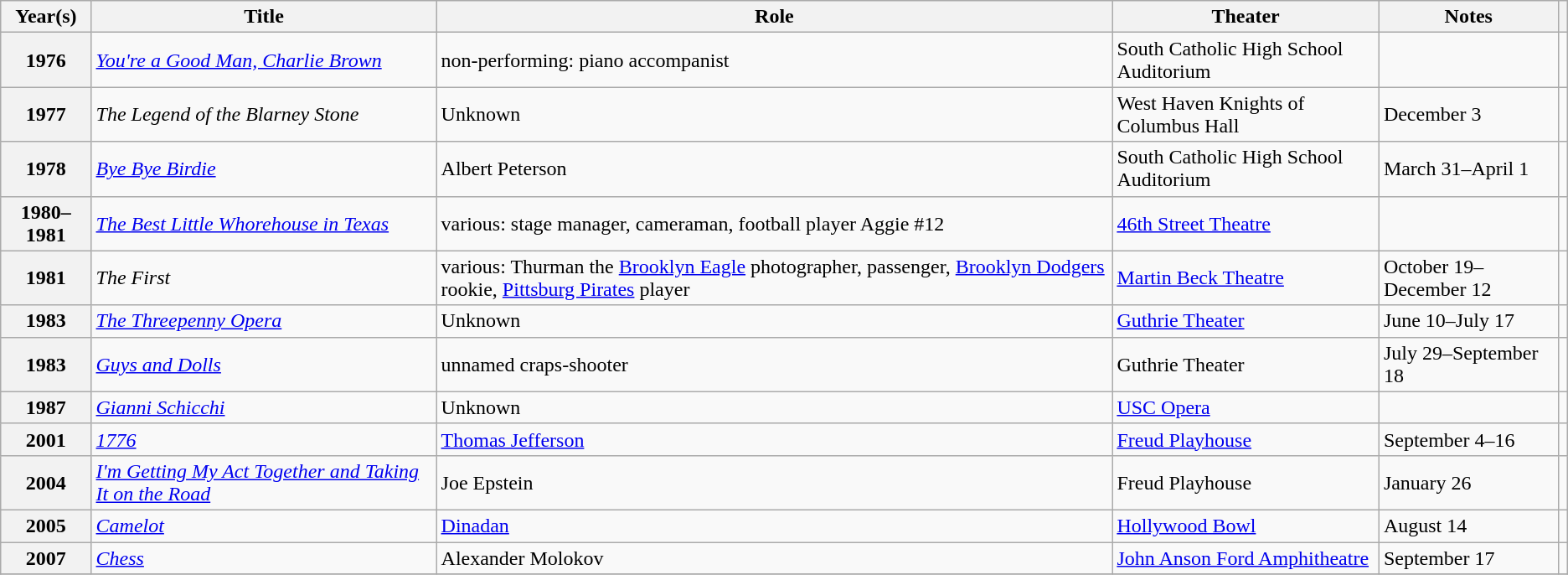<table class="wikitable plainrowheaders sortable">
<tr>
<th scope="col">Year(s)</th>
<th scope="col">Title</th>
<th scope="col">Role</th>
<th scope="col">Theater</th>
<th scope=col class="unsortable">Notes</th>
<th scope=col class="unsortable"></th>
</tr>
<tr>
<th scope="row">1976</th>
<td><em><a href='#'>You're a Good Man, Charlie Brown</a></em></td>
<td>non-performing: piano accompanist</td>
<td>South Catholic High School Auditorium</td>
<td></td>
<td style="text-align:center;"></td>
</tr>
<tr>
<th scope="row">1977</th>
<td><em>The Legend of the Blarney Stone</em></td>
<td>Unknown</td>
<td>West Haven Knights of Columbus Hall</td>
<td>December 3</td>
<td style="text-align:center;"></td>
</tr>
<tr>
<th scope=row>1978</th>
<td><em><a href='#'>Bye Bye Birdie</a></em></td>
<td>Albert Peterson</td>
<td>South Catholic High School Auditorium</td>
<td>March 31–April 1</td>
<td style="text-align:center;"></td>
</tr>
<tr>
<th scope=row>1980–1981</th>
<td><em><a href='#'>The Best Little Whorehouse in Texas</a></em></td>
<td>various: stage manager, cameraman, football player Aggie #12</td>
<td><a href='#'>46th Street Theatre</a></td>
<td></td>
<td style="text-align:center;"></td>
</tr>
<tr>
<th scope=row>1981</th>
<td><em>The First</em></td>
<td>various: Thurman the <a href='#'>Brooklyn Eagle</a> photographer, passenger, <a href='#'>Brooklyn Dodgers</a> rookie, <a href='#'>Pittsburg Pirates</a> player</td>
<td><a href='#'>Martin Beck Theatre</a></td>
<td>October 19–December 12</td>
<td style="text-align:center;"></td>
</tr>
<tr>
<th scope=row>1983</th>
<td><em><a href='#'>The Threepenny Opera</a></em></td>
<td>Unknown</td>
<td><a href='#'>Guthrie Theater</a></td>
<td>June 10–July 17</td>
<td style="text-align:center;"></td>
</tr>
<tr>
<th scope=row>1983</th>
<td><em><a href='#'>Guys and Dolls</a></em></td>
<td>unnamed craps-shooter</td>
<td>Guthrie Theater</td>
<td>July 29–September 18</td>
<td style="text-align:center;"></td>
</tr>
<tr>
<th scope="row">1987</th>
<td><em><a href='#'>Gianni Schicchi</a></em></td>
<td>Unknown</td>
<td><a href='#'>USC Opera</a></td>
<td></td>
<td style="text-align:center;"></td>
</tr>
<tr>
<th scope=row>2001</th>
<td><em><a href='#'>1776</a></em></td>
<td><a href='#'>Thomas Jefferson</a></td>
<td><a href='#'>Freud Playhouse</a></td>
<td>September 4–16</td>
<td style="text-align:center;"></td>
</tr>
<tr>
<th scope=row>2004</th>
<td><em><a href='#'>I'm Getting My Act Together and Taking It on the Road</a></em></td>
<td>Joe Epstein</td>
<td>Freud Playhouse</td>
<td>January 26</td>
<td style="text-align:center;"></td>
</tr>
<tr>
<th scope=row>2005</th>
<td><em><a href='#'>Camelot</a></em></td>
<td><a href='#'>Dinadan</a></td>
<td><a href='#'>Hollywood Bowl</a></td>
<td>August 14</td>
<td style="text-align:center;"></td>
</tr>
<tr>
<th scope=row>2007</th>
<td><em><a href='#'>Chess</a></em></td>
<td>Alexander Molokov</td>
<td><a href='#'>John Anson Ford Amphitheatre</a></td>
<td>September 17</td>
<td style="text-align:center;"></td>
</tr>
<tr>
</tr>
</table>
